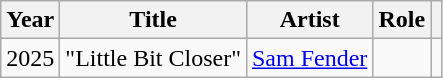<table class="wikitable sortable">
<tr>
<th>Year</th>
<th>Title</th>
<th>Artist</th>
<th>Role</th>
<th class="unsortable"></th>
</tr>
<tr>
<td>2025</td>
<td>"Little Bit Closer"</td>
<td><a href='#'>Sam Fender</a></td>
<td></td>
<td></td>
</tr>
</table>
